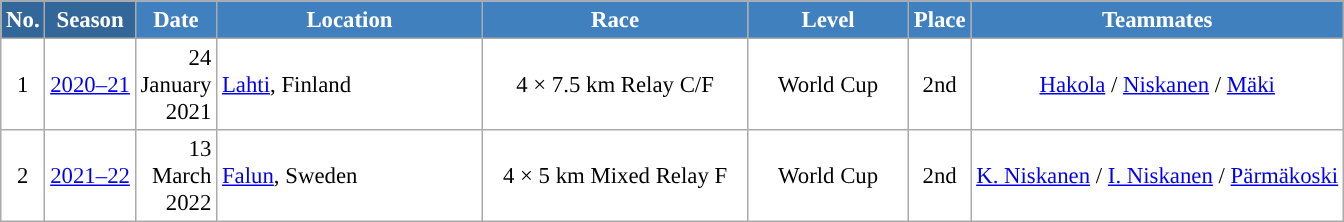<table class="wikitable sortable" style="font-size:95%; text-align:center; border:grey solid 1px; border-collapse:collapse; background:#ffffff;">
<tr style="background:#efefef;">
<th style="background-color:#369; color:white;">No.</th>
<th style="background-color:#369; color:white;">Season</th>
<th style="background-color:#4180be; color:white; width:10px;">Date</th>
<th style="background-color:#4180be; color:white; width:170px;">Location</th>
<th style="background-color:#4180be; color:white; width:170px;">Race</th>
<th style="background-color:#4180be; color:white; width:100px;">Level</th>
<th style="background-color:#4180be; color:white;">Place</th>
<th style="background-color:#4180be; color:white;">Teammates</th>
</tr>
<tr>
<td align=center>1</td>
<td rowspan=1 align=center><a href='#'>2020–21</a></td>
<td align=right>24 January 2021</td>
<td align=left> <a href='#'>Lahti</a>, Finland</td>
<td>4 × 7.5 km Relay C/F</td>
<td>World Cup</td>
<td>2nd</td>
<td><a href='#'>Hakola</a> / <a href='#'>Niskanen</a> / <a href='#'>Mäki</a></td>
</tr>
<tr>
<td align=center>2</td>
<td rowspan=1 align=center><a href='#'>2021–22</a></td>
<td align=right>13 March 2022</td>
<td align=left> <a href='#'>Falun</a>, Sweden</td>
<td>4 × 5 km Mixed Relay F</td>
<td>World Cup</td>
<td>2nd</td>
<td><a href='#'>K. Niskanen</a> / <a href='#'>I. Niskanen</a> / <a href='#'>Pärmäkoski</a></td>
</tr>
</table>
